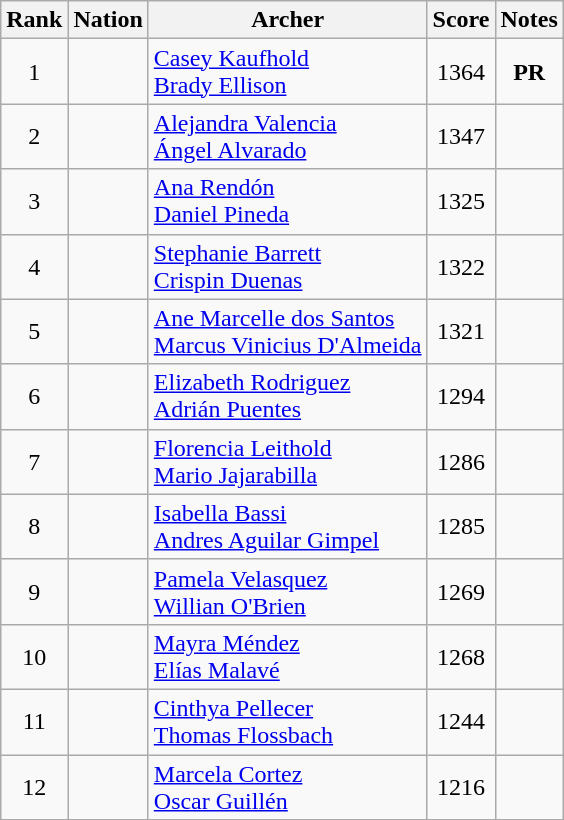<table class="wikitable sortable" style="text-align:center">
<tr>
<th>Rank</th>
<th>Nation</th>
<th>Archer</th>
<th>Score</th>
<th>Notes</th>
</tr>
<tr>
<td>1</td>
<td align=left></td>
<td align=left><a href='#'>Casey Kaufhold</a><br><a href='#'>Brady Ellison</a></td>
<td>1364</td>
<td><strong>PR</strong></td>
</tr>
<tr>
<td>2</td>
<td align=left></td>
<td align=left><a href='#'>Alejandra Valencia</a><br><a href='#'>Ángel Alvarado</a></td>
<td>1347</td>
<td></td>
</tr>
<tr>
<td>3</td>
<td align=left></td>
<td align=left><a href='#'>Ana Rendón</a><br><a href='#'>Daniel Pineda</a></td>
<td>1325</td>
<td></td>
</tr>
<tr>
<td>4</td>
<td align=left></td>
<td align=left><a href='#'>Stephanie Barrett</a><br><a href='#'>Crispin Duenas</a></td>
<td>1322</td>
<td></td>
</tr>
<tr>
<td>5</td>
<td align=left></td>
<td align=left><a href='#'>Ane Marcelle dos Santos</a><br><a href='#'>Marcus Vinicius D'Almeida</a></td>
<td>1321</td>
<td></td>
</tr>
<tr>
<td>6</td>
<td align=left></td>
<td align=left><a href='#'>Elizabeth Rodriguez</a><br><a href='#'>Adrián Puentes</a></td>
<td>1294</td>
<td></td>
</tr>
<tr>
<td>7</td>
<td align=left></td>
<td align=left><a href='#'>Florencia Leithold</a> <br><a href='#'>Mario Jajarabilla</a></td>
<td>1286</td>
<td></td>
</tr>
<tr>
<td>8</td>
<td align=left></td>
<td align=left><a href='#'>Isabella Bassi</a><br><a href='#'>Andres Aguilar Gimpel</a></td>
<td>1285</td>
<td></td>
</tr>
<tr>
<td>9</td>
<td align=left></td>
<td align=left><a href='#'>Pamela Velasquez</a> <br><a href='#'>Willian O'Brien</a></td>
<td>1269</td>
<td></td>
</tr>
<tr>
<td>10</td>
<td align=left></td>
<td align=left><a href='#'>Mayra Méndez</a><br><a href='#'>Elías Malavé</a></td>
<td>1268</td>
<td></td>
</tr>
<tr>
<td>11</td>
<td align=left></td>
<td align=left><a href='#'>Cinthya Pellecer</a> <br><a href='#'>Thomas Flossbach</a></td>
<td>1244</td>
<td></td>
</tr>
<tr>
<td>12</td>
<td align=left></td>
<td align=left><a href='#'>Marcela Cortez</a><br><a href='#'>Oscar Guillén</a></td>
<td>1216</td>
<td></td>
</tr>
</table>
